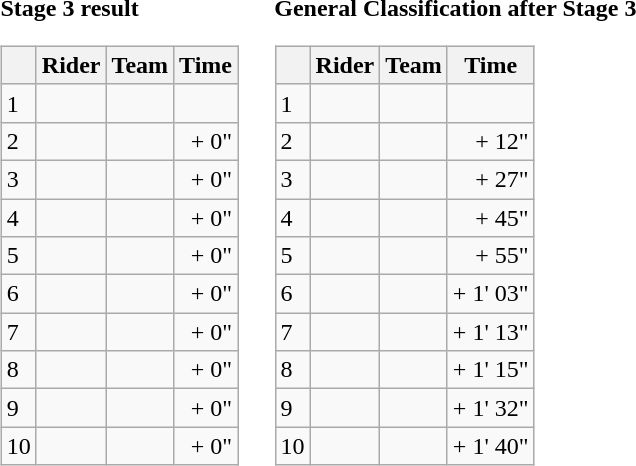<table>
<tr>
<td><strong>Stage 3 result</strong><br><table class="wikitable">
<tr>
<th></th>
<th>Rider</th>
<th>Team</th>
<th>Time</th>
</tr>
<tr>
<td>1</td>
<td></td>
<td></td>
<td align="right"></td>
</tr>
<tr>
<td>2</td>
<td></td>
<td></td>
<td align="right">+ 0"</td>
</tr>
<tr>
<td>3</td>
<td></td>
<td></td>
<td align="right">+ 0"</td>
</tr>
<tr>
<td>4</td>
<td></td>
<td></td>
<td align="right">+ 0"</td>
</tr>
<tr>
<td>5</td>
<td></td>
<td></td>
<td align="right">+ 0"</td>
</tr>
<tr>
<td>6</td>
<td></td>
<td></td>
<td align="right">+ 0"</td>
</tr>
<tr>
<td>7</td>
<td></td>
<td></td>
<td align="right">+ 0"</td>
</tr>
<tr>
<td>8</td>
<td></td>
<td></td>
<td align="right">+ 0"</td>
</tr>
<tr>
<td>9</td>
<td></td>
<td></td>
<td align="right">+ 0"</td>
</tr>
<tr>
<td>10</td>
<td></td>
<td></td>
<td align="right">+ 0"</td>
</tr>
</table>
</td>
<td></td>
<td><strong>General Classification after Stage 3</strong><br><table class="wikitable">
<tr>
<th></th>
<th>Rider</th>
<th>Team</th>
<th>Time</th>
</tr>
<tr>
<td>1</td>
<td></td>
<td></td>
<td align="right"></td>
</tr>
<tr>
<td>2</td>
<td></td>
<td></td>
<td align="right">+ 12"</td>
</tr>
<tr>
<td>3</td>
<td></td>
<td></td>
<td align="right">+ 27"</td>
</tr>
<tr>
<td>4</td>
<td></td>
<td></td>
<td align="right">+ 45"</td>
</tr>
<tr>
<td>5</td>
<td></td>
<td></td>
<td align="right">+ 55"</td>
</tr>
<tr>
<td>6</td>
<td></td>
<td></td>
<td align="right">+ 1' 03"</td>
</tr>
<tr>
<td>7</td>
<td></td>
<td></td>
<td align="right">+ 1' 13"</td>
</tr>
<tr>
<td>8</td>
<td></td>
<td></td>
<td align="right">+ 1' 15"</td>
</tr>
<tr>
<td>9</td>
<td></td>
<td></td>
<td align="right">+ 1' 32"</td>
</tr>
<tr>
<td>10</td>
<td></td>
<td></td>
<td align="right">+ 1' 40"</td>
</tr>
</table>
</td>
</tr>
</table>
